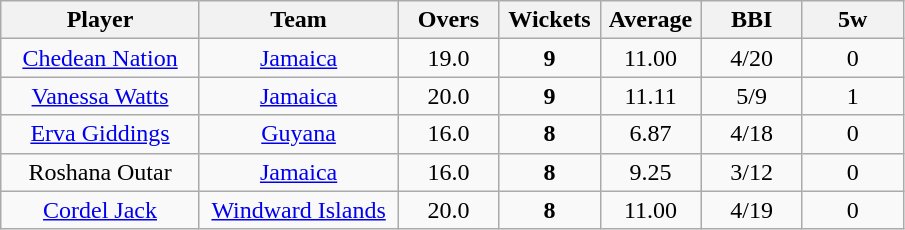<table class="wikitable" style="text-align:center">
<tr>
<th width=125>Player</th>
<th width=125>Team</th>
<th width=60>Overs</th>
<th width=60>Wickets</th>
<th width=60>Average</th>
<th width=60>BBI</th>
<th width=60>5w</th>
</tr>
<tr>
<td><a href='#'>Chedean Nation</a></td>
<td><a href='#'>Jamaica</a></td>
<td>19.0</td>
<td><strong>9</strong></td>
<td>11.00</td>
<td>4/20</td>
<td>0</td>
</tr>
<tr>
<td><a href='#'>Vanessa Watts</a></td>
<td><a href='#'>Jamaica</a></td>
<td>20.0</td>
<td><strong>9</strong></td>
<td>11.11</td>
<td>5/9</td>
<td>1</td>
</tr>
<tr>
<td><a href='#'>Erva Giddings</a></td>
<td><a href='#'>Guyana</a></td>
<td>16.0</td>
<td><strong>8</strong></td>
<td>6.87</td>
<td>4/18</td>
<td>0</td>
</tr>
<tr>
<td>Roshana Outar</td>
<td><a href='#'>Jamaica</a></td>
<td>16.0</td>
<td><strong>8</strong></td>
<td>9.25</td>
<td>3/12</td>
<td>0</td>
</tr>
<tr>
<td><a href='#'>Cordel Jack</a></td>
<td><a href='#'>Windward Islands</a></td>
<td>20.0</td>
<td><strong>8</strong></td>
<td>11.00</td>
<td>4/19</td>
<td>0</td>
</tr>
</table>
